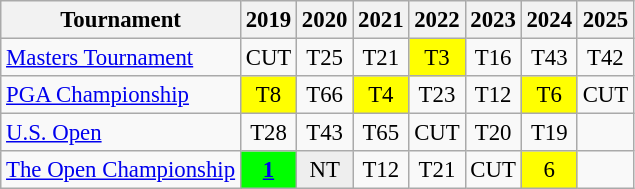<table class="wikitable" style="font-size:95%;text-align:center;">
<tr>
<th>Tournament</th>
<th>2019</th>
<th>2020</th>
<th>2021</th>
<th>2022</th>
<th>2023</th>
<th>2024</th>
<th>2025</th>
</tr>
<tr>
<td align=left><a href='#'>Masters Tournament</a></td>
<td>CUT</td>
<td>T25</td>
<td>T21</td>
<td style="background:yellow;">T3</td>
<td>T16</td>
<td>T43</td>
<td>T42</td>
</tr>
<tr>
<td align=left><a href='#'>PGA Championship</a></td>
<td style="background:yellow;">T8</td>
<td>T66</td>
<td style="background:yellow;">T4</td>
<td>T23</td>
<td>T12</td>
<td style="background:yellow;">T6</td>
<td>CUT</td>
</tr>
<tr>
<td align=left><a href='#'>U.S. Open</a></td>
<td>T28</td>
<td>T43</td>
<td>T65</td>
<td>CUT</td>
<td>T20</td>
<td>T19</td>
<td></td>
</tr>
<tr>
<td align=left><a href='#'>The Open Championship</a></td>
<td style="background:lime;"><strong><a href='#'>1</a></strong></td>
<td style="background:#eeeeee;">NT</td>
<td>T12</td>
<td>T21</td>
<td>CUT</td>
<td style="background:yellow;">6</td>
<td></td>
</tr>
</table>
